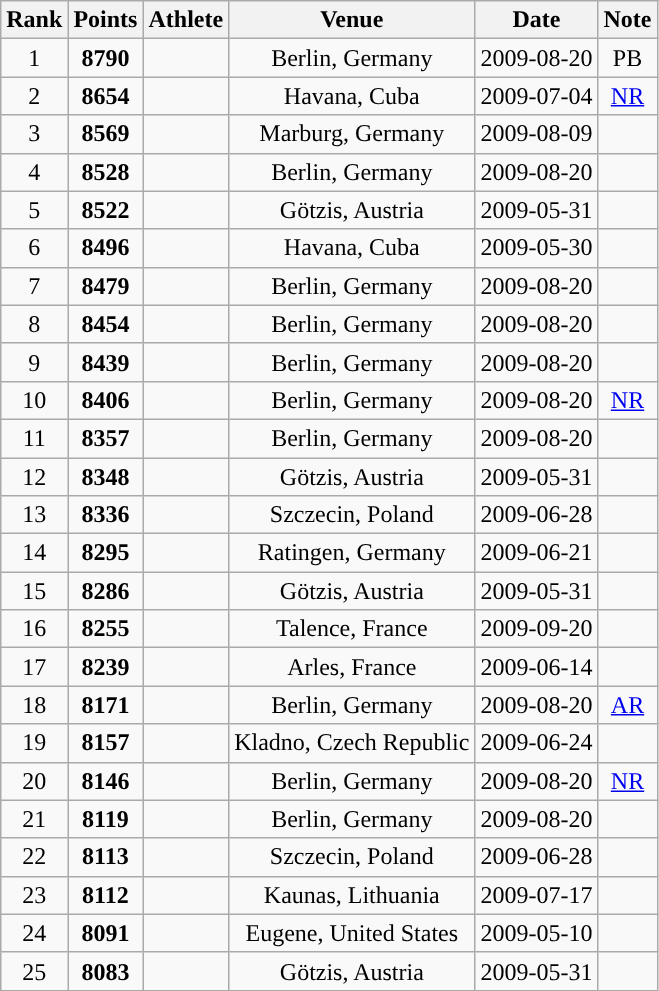<table class="wikitable" style=" text-align:center;">
<tr>
<th>Rank</th>
<th>Points</th>
<th>Athlete</th>
<th>Venue</th>
<th>Date</th>
<th>Note</th>
</tr>
<tr>
<td>1</td>
<td><strong>8790</strong></td>
<td align=left></td>
<td>Berlin, Germany</td>
<td>2009-08-20</td>
<td>PB</td>
</tr>
<tr>
<td>2</td>
<td><strong>8654</strong></td>
<td align=left></td>
<td>Havana, Cuba</td>
<td>2009-07-04</td>
<td><a href='#'>NR</a></td>
</tr>
<tr>
<td>3</td>
<td><strong>8569</strong></td>
<td align=left></td>
<td>Marburg, Germany</td>
<td>2009-08-09</td>
<td></td>
</tr>
<tr>
<td>4</td>
<td><strong>8528</strong></td>
<td align=left></td>
<td>Berlin, Germany</td>
<td>2009-08-20</td>
<td></td>
</tr>
<tr>
<td>5</td>
<td><strong>8522</strong></td>
<td align=left></td>
<td>Götzis, Austria</td>
<td>2009-05-31</td>
<td></td>
</tr>
<tr>
<td>6</td>
<td><strong>8496</strong></td>
<td align=left></td>
<td>Havana, Cuba</td>
<td>2009-05-30</td>
<td></td>
</tr>
<tr>
<td>7</td>
<td><strong>8479</strong></td>
<td align=left></td>
<td>Berlin, Germany</td>
<td>2009-08-20</td>
<td></td>
</tr>
<tr>
<td>8</td>
<td><strong>8454</strong></td>
<td align=left></td>
<td>Berlin, Germany</td>
<td>2009-08-20</td>
<td></td>
</tr>
<tr>
<td>9</td>
<td><strong>8439</strong></td>
<td align=left></td>
<td>Berlin, Germany</td>
<td>2009-08-20</td>
<td></td>
</tr>
<tr>
<td>10</td>
<td><strong>8406</strong></td>
<td align=left></td>
<td>Berlin, Germany</td>
<td>2009-08-20</td>
<td><a href='#'>NR</a></td>
</tr>
<tr>
<td>11</td>
<td><strong>8357</strong></td>
<td align=left></td>
<td>Berlin, Germany</td>
<td>2009-08-20</td>
<td></td>
</tr>
<tr>
<td>12</td>
<td><strong>8348</strong></td>
<td align=left></td>
<td>Götzis, Austria</td>
<td>2009-05-31</td>
<td></td>
</tr>
<tr>
<td>13</td>
<td><strong>8336</strong></td>
<td align=left></td>
<td>Szczecin, Poland</td>
<td>2009-06-28</td>
<td></td>
</tr>
<tr>
<td>14</td>
<td><strong>8295</strong></td>
<td align=left></td>
<td>Ratingen, Germany</td>
<td>2009-06-21</td>
<td></td>
</tr>
<tr>
<td>15</td>
<td><strong>8286</strong></td>
<td align=left></td>
<td>Götzis, Austria</td>
<td>2009-05-31</td>
<td></td>
</tr>
<tr>
<td>16</td>
<td><strong>8255</strong></td>
<td align=left></td>
<td>Talence, France</td>
<td>2009-09-20</td>
<td></td>
</tr>
<tr>
<td>17</td>
<td><strong>8239</strong></td>
<td align=left></td>
<td>Arles, France</td>
<td>2009-06-14</td>
<td></td>
</tr>
<tr>
<td>18</td>
<td><strong>8171</strong></td>
<td align=left></td>
<td>Berlin, Germany</td>
<td>2009-08-20</td>
<td><a href='#'>AR</a></td>
</tr>
<tr>
<td>19</td>
<td><strong>8157</strong></td>
<td align=left></td>
<td>Kladno, Czech Republic</td>
<td>2009-06-24</td>
<td></td>
</tr>
<tr>
<td>20</td>
<td><strong>8146</strong></td>
<td align=left></td>
<td>Berlin, Germany</td>
<td>2009-08-20</td>
<td><a href='#'>NR</a></td>
</tr>
<tr>
<td>21</td>
<td><strong>8119</strong></td>
<td align=left></td>
<td>Berlin, Germany</td>
<td>2009-08-20</td>
<td></td>
</tr>
<tr>
<td>22</td>
<td><strong>8113</strong></td>
<td align=left></td>
<td>Szczecin, Poland</td>
<td>2009-06-28</td>
<td></td>
</tr>
<tr>
<td>23</td>
<td><strong>8112</strong></td>
<td align=left></td>
<td>Kaunas, Lithuania</td>
<td>2009-07-17</td>
<td></td>
</tr>
<tr>
<td>24</td>
<td><strong>8091</strong></td>
<td align=left></td>
<td>Eugene, United States</td>
<td>2009-05-10</td>
<td></td>
</tr>
<tr>
<td>25</td>
<td><strong>8083</strong></td>
<td align=left></td>
<td>Götzis, Austria</td>
<td>2009-05-31</td>
<td></td>
</tr>
</table>
